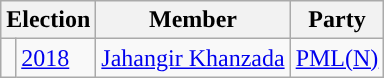<table class="wikitable">
<tr>
<th colspan="2">Election</th>
<th>Member</th>
<th>Party</th>
</tr>
<tr>
<td style="background-color: "></td>
<td><a href='#'>2018</a></td>
<td><a href='#'>Jahangir Khanzada</a></td>
<td><a href='#'>PML(N)</a></td>
</tr>
</table>
